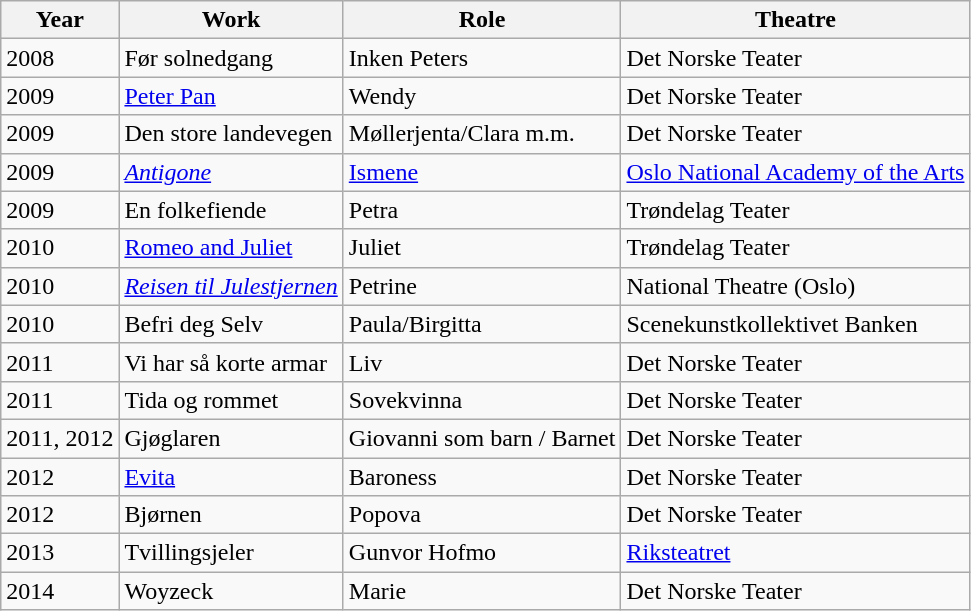<table class="wikitable">
<tr>
<th>Year</th>
<th>Work</th>
<th>Role</th>
<th>Theatre</th>
</tr>
<tr>
<td>2008</td>
<td>Før solnedgang</td>
<td>Inken Peters</td>
<td>Det Norske Teater</td>
</tr>
<tr>
<td>2009</td>
<td><a href='#'>Peter Pan</a></td>
<td>Wendy</td>
<td>Det Norske Teater</td>
</tr>
<tr>
<td>2009</td>
<td>Den store landevegen</td>
<td>Møllerjenta/Clara m.m.</td>
<td>Det Norske Teater</td>
</tr>
<tr>
<td>2009</td>
<td><em><a href='#'>Antigone</a></em></td>
<td><a href='#'>Ismene</a></td>
<td><a href='#'>Oslo National Academy of the Arts</a></td>
</tr>
<tr>
<td>2009</td>
<td>En folkefiende</td>
<td>Petra</td>
<td>Trøndelag Teater</td>
</tr>
<tr>
<td>2010</td>
<td><a href='#'>Romeo and Juliet</a></td>
<td>Juliet</td>
<td>Trøndelag Teater</td>
</tr>
<tr>
<td>2010</td>
<td><em><a href='#'>Reisen til Julestjernen</a></em></td>
<td>Petrine</td>
<td>National Theatre (Oslo)</td>
</tr>
<tr>
<td>2010</td>
<td>Befri deg Selv</td>
<td>Paula/Birgitta</td>
<td>Scenekunstkollektivet Banken</td>
</tr>
<tr>
<td>2011</td>
<td>Vi har så korte armar</td>
<td>Liv</td>
<td>Det Norske Teater</td>
</tr>
<tr>
<td>2011</td>
<td>Tida og rommet</td>
<td>Sovekvinna</td>
<td>Det Norske Teater</td>
</tr>
<tr>
<td>2011, 2012</td>
<td>Gjøglaren</td>
<td>Giovanni som barn / Barnet</td>
<td>Det Norske Teater</td>
</tr>
<tr>
<td>2012</td>
<td><a href='#'>Evita</a></td>
<td>Baroness</td>
<td>Det Norske Teater</td>
</tr>
<tr>
<td>2012</td>
<td>Bjørnen</td>
<td>Popova</td>
<td>Det Norske Teater</td>
</tr>
<tr>
<td>2013</td>
<td>Tvillingsjeler</td>
<td>Gunvor Hofmo</td>
<td><a href='#'>Riksteatret</a></td>
</tr>
<tr>
<td>2014</td>
<td>Woyzeck</td>
<td>Marie</td>
<td>Det Norske Teater</td>
</tr>
</table>
